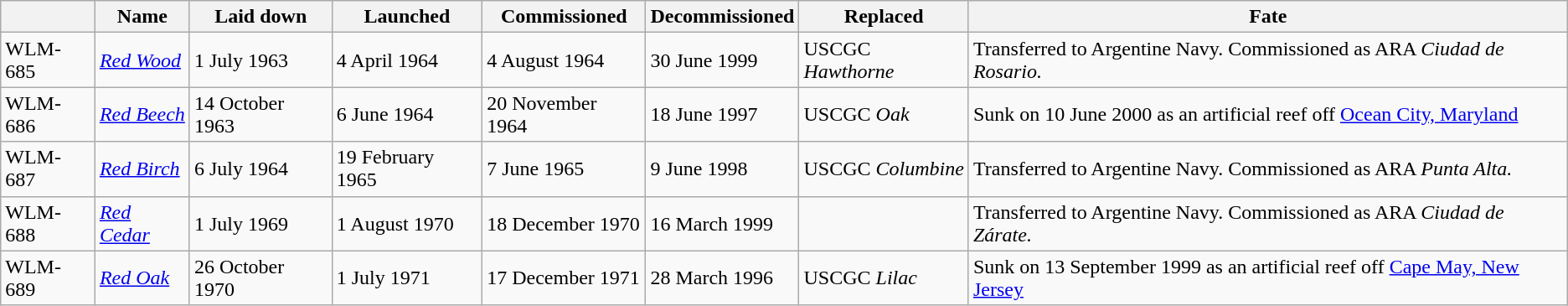<table class="wikitable">
<tr>
<th></th>
<th>Name</th>
<th>Laid down</th>
<th>Launched</th>
<th>Commissioned</th>
<th>Decommissioned</th>
<th>Replaced</th>
<th>Fate</th>
</tr>
<tr>
<td>WLM-685</td>
<td><em><a href='#'>Red Wood</a></em></td>
<td>1 July 1963</td>
<td>4 April 1964</td>
<td>4 August 1964</td>
<td>30 June 1999</td>
<td>USCGC <em>Hawthorne</em></td>
<td>Transferred to Argentine Navy.  Commissioned as ARA <em>Ciudad de Rosario.</em></td>
</tr>
<tr>
<td>WLM-686</td>
<td><em><a href='#'>Red Beech</a></em></td>
<td>14 October 1963</td>
<td>6 June 1964</td>
<td>20 November 1964</td>
<td>18 June 1997</td>
<td>USCGC <em>Oak</em></td>
<td>Sunk on 10 June 2000 as an artificial reef off <a href='#'>Ocean City, Maryland</a></td>
</tr>
<tr>
<td>WLM-687</td>
<td><em><a href='#'>Red Birch</a></em></td>
<td>6 July 1964</td>
<td>19 February 1965</td>
<td>7 June 1965</td>
<td>9 June 1998</td>
<td>USCGC <em>Columbine</em></td>
<td>Transferred to Argentine Navy. Commissioned as ARA <em>Punta Alta.</em></td>
</tr>
<tr>
<td>WLM-688</td>
<td><em><a href='#'>Red Cedar</a></em></td>
<td>1 July 1969</td>
<td>1 August 1970</td>
<td>18 December 1970</td>
<td>16 March 1999</td>
<td></td>
<td>Transferred to Argentine Navy.  Commissioned as ARA <em>Ciudad de Zárate.</em></td>
</tr>
<tr>
<td>WLM-689</td>
<td><em><a href='#'>Red Oak</a></em></td>
<td>26 October 1970</td>
<td>1 July  1971</td>
<td>17 December 1971</td>
<td>28 March 1996</td>
<td>USCGC <em>Lilac</em></td>
<td>Sunk on 13 September 1999 as an artificial reef off <a href='#'>Cape May, New Jersey</a></td>
</tr>
</table>
